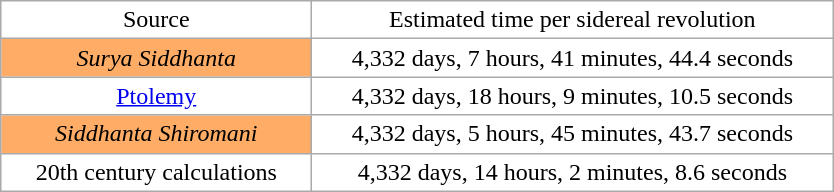<table class="wikitable" align=center style = " background: transparent; ">
<tr style="text-align: center;">
<td width=200px>Source</td>
<td width=340px>Estimated time per sidereal revolution</td>
</tr>
<tr style="text-align: center;">
<td width=200px style="background: #ffad66;"><em>Surya Siddhanta</em></td>
<td width=340px>4,332 days, 7 hours, 41 minutes, 44.4 seconds</td>
</tr>
<tr style="text-align: center;">
<td width=200px><a href='#'>Ptolemy</a></td>
<td width=340px>4,332 days, 18 hours, 9 minutes, 10.5 seconds</td>
</tr>
<tr style="text-align: center;">
<td width=200px style="background: #ffad66;"><em>Siddhanta Shiromani</em></td>
<td width=340px>4,332 days, 5 hours, 45 minutes, 43.7 seconds</td>
</tr>
<tr style="text-align: center;">
<td width=200px>20th century calculations</td>
<td width=340px>4,332 days, 14 hours, 2 minutes, 8.6 seconds</td>
</tr>
</table>
